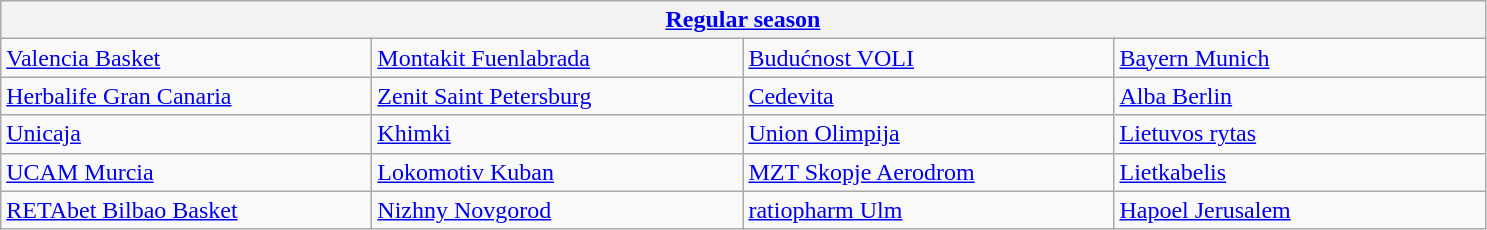<table class="wikitable" style="white-space: nowrap;">
<tr>
<th colspan=4><a href='#'>Regular season</a></th>
</tr>
<tr>
<td width=240> <a href='#'>Valencia Basket</a> </td>
<td width=240> <a href='#'>Montakit Fuenlabrada</a> </td>
<td width=240> <a href='#'>Budućnost VOLI</a> </td>
<td width=240> <a href='#'>Bayern Munich</a> </td>
</tr>
<tr>
<td width=210> <a href='#'>Herbalife Gran Canaria</a> </td>
<td width=210> <a href='#'>Zenit Saint Petersburg</a> </td>
<td width=210> <a href='#'>Cedevita</a> </td>
<td width=210> <a href='#'>Alba Berlin</a> </td>
</tr>
<tr>
<td width=210> <a href='#'>Unicaja</a> </td>
<td width=210> <a href='#'>Khimki</a> </td>
<td width=210> <a href='#'>Union Olimpija</a> </td>
<td width=210> <a href='#'>Lietuvos rytas</a> </td>
</tr>
<tr>
<td width=210> <a href='#'>UCAM Murcia</a> </td>
<td width=210> <a href='#'>Lokomotiv Kuban</a> </td>
<td width=210> <a href='#'>MZT Skopje Aerodrom</a> </td>
<td width=210> <a href='#'>Lietkabelis</a> </td>
</tr>
<tr>
<td width=210> <a href='#'>RETAbet Bilbao Basket</a> </td>
<td width=210> <a href='#'>Nizhny Novgorod</a> </td>
<td width=210> <a href='#'>ratiopharm Ulm</a> </td>
<td width=210> <a href='#'>Hapoel Jerusalem</a> </td>
</tr>
</table>
